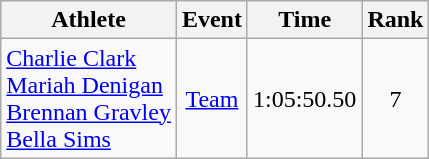<table class="wikitable">
<tr>
<th>Athlete</th>
<th>Event</th>
<th>Time</th>
<th>Rank</th>
</tr>
<tr align="center">
<td align="left"><a href='#'>Charlie Clark</a><br><a href='#'>Mariah Denigan</a><br><a href='#'>Brennan Gravley</a><br><a href='#'>Bella Sims</a></td>
<td><a href='#'>Team</a></td>
<td>1:05:50.50</td>
<td>7</td>
</tr>
</table>
